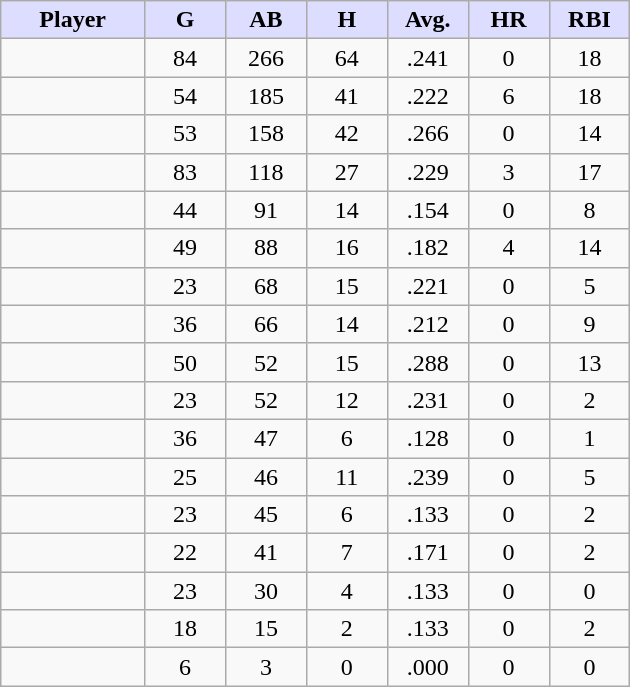<table class="wikitable sortable">
<tr>
<th style="background:#ddf; width:16%;">Player</th>
<th style="background:#ddf; width:9%;">G</th>
<th style="background:#ddf; width:9%;">AB</th>
<th style="background:#ddf; width:9%;">H</th>
<th style="background:#ddf; width:9%;">Avg.</th>
<th style="background:#ddf; width:9%;">HR</th>
<th style="background:#ddf; width:9%;">RBI</th>
</tr>
<tr style="text-align:center;">
<td></td>
<td>84</td>
<td>266</td>
<td>64</td>
<td>.241</td>
<td>0</td>
<td>18</td>
</tr>
<tr style="text-align:center;">
<td></td>
<td>54</td>
<td>185</td>
<td>41</td>
<td>.222</td>
<td>6</td>
<td>18</td>
</tr>
<tr style="text-align:center;">
<td></td>
<td>53</td>
<td>158</td>
<td>42</td>
<td>.266</td>
<td>0</td>
<td>14</td>
</tr>
<tr style="text-align:center;">
<td></td>
<td>83</td>
<td>118</td>
<td>27</td>
<td>.229</td>
<td>3</td>
<td>17</td>
</tr>
<tr style="text-align:center;">
<td></td>
<td>44</td>
<td>91</td>
<td>14</td>
<td>.154</td>
<td>0</td>
<td>8</td>
</tr>
<tr style="text-align:center;">
<td></td>
<td>49</td>
<td>88</td>
<td>16</td>
<td>.182</td>
<td>4</td>
<td>14</td>
</tr>
<tr style="text-align:center;">
<td></td>
<td>23</td>
<td>68</td>
<td>15</td>
<td>.221</td>
<td>0</td>
<td>5</td>
</tr>
<tr align=center>
<td></td>
<td>36</td>
<td>66</td>
<td>14</td>
<td>.212</td>
<td>0</td>
<td>9</td>
</tr>
<tr style="text-align:center;">
<td></td>
<td>50</td>
<td>52</td>
<td>15</td>
<td>.288</td>
<td>0</td>
<td>13</td>
</tr>
<tr style="text-align:center;">
<td></td>
<td>23</td>
<td>52</td>
<td>12</td>
<td>.231</td>
<td>0</td>
<td>2</td>
</tr>
<tr style="text-align:center;">
<td></td>
<td>36</td>
<td>47</td>
<td>6</td>
<td>.128</td>
<td>0</td>
<td>1</td>
</tr>
<tr style="text-align:center;">
<td></td>
<td>25</td>
<td>46</td>
<td>11</td>
<td>.239</td>
<td>0</td>
<td>5</td>
</tr>
<tr style="text-align:center;">
<td></td>
<td>23</td>
<td>45</td>
<td>6</td>
<td>.133</td>
<td>0</td>
<td>2</td>
</tr>
<tr style="text-align:center;">
<td></td>
<td>22</td>
<td>41</td>
<td>7</td>
<td>.171</td>
<td>0</td>
<td>2</td>
</tr>
<tr style="text-align:center;">
<td></td>
<td>23</td>
<td>30</td>
<td>4</td>
<td>.133</td>
<td>0</td>
<td>0</td>
</tr>
<tr style="text-align:center;">
<td></td>
<td>18</td>
<td>15</td>
<td>2</td>
<td>.133</td>
<td>0</td>
<td>2</td>
</tr>
<tr style="text-align:center;">
<td></td>
<td>6</td>
<td>3</td>
<td>0</td>
<td>.000</td>
<td>0</td>
<td>0</td>
</tr>
</table>
